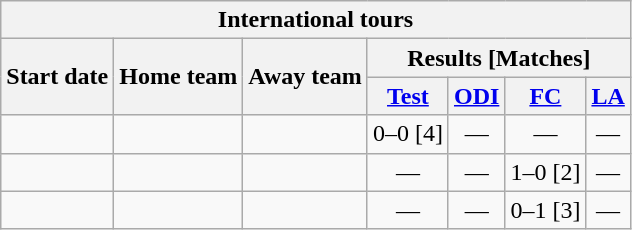<table class="wikitable">
<tr>
<th colspan="7">International tours</th>
</tr>
<tr>
<th rowspan="2">Start date</th>
<th rowspan="2">Home team</th>
<th rowspan="2">Away team</th>
<th colspan="4">Results [Matches]</th>
</tr>
<tr>
<th><a href='#'>Test</a></th>
<th><a href='#'>ODI</a></th>
<th><a href='#'>FC</a></th>
<th><a href='#'>LA</a></th>
</tr>
<tr>
<td><a href='#'></a></td>
<td></td>
<td></td>
<td>0–0 [4]</td>
<td ; style="text-align:center">—</td>
<td ; style="text-align:center">—</td>
<td ; style="text-align:center">—</td>
</tr>
<tr>
<td><a href='#'></a></td>
<td></td>
<td></td>
<td ; style="text-align:center">—</td>
<td ; style="text-align:center">—</td>
<td>1–0 [2]</td>
<td ; style="text-align:center">—</td>
</tr>
<tr>
<td><a href='#'></a></td>
<td></td>
<td></td>
<td ; style="text-align:center">—</td>
<td ; style="text-align:center">—</td>
<td>0–1 [3]</td>
<td ; style="text-align:center">—</td>
</tr>
</table>
